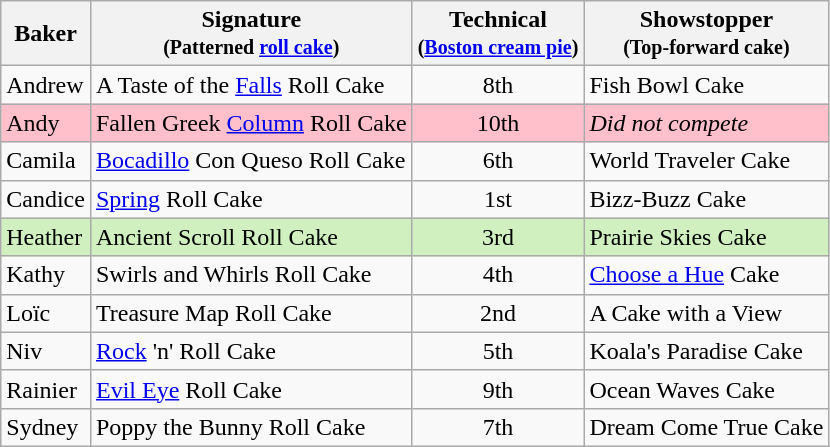<table class="wikitable" style="text-align:center;">
<tr>
<th>Baker</th>
<th>Signature<br><small>(Patterned <a href='#'>roll cake</a>)</small></th>
<th>Technical<br><small>(<a href='#'>Boston cream pie</a>)</small></th>
<th>Showstopper<br><small>(Top-forward cake)</small></th>
</tr>
<tr>
<td align="left">Andrew</td>
<td align="left">A Taste of the <a href='#'>Falls</a> Roll Cake</td>
<td>8th</td>
<td align="left">Fish Bowl Cake</td>
</tr>
<tr bgcolor=pink>
<td align="left">Andy</td>
<td align="left">Fallen Greek <a href='#'>Column</a> Roll Cake</td>
<td>10th</td>
<td align="left"><em>Did not compete</em></td>
</tr>
<tr>
<td align="left">Camila</td>
<td align="left"><a href='#'>Bocadillo</a> Con Queso Roll Cake</td>
<td>6th</td>
<td align="left">World Traveler Cake</td>
</tr>
<tr>
<td align="left">Candice</td>
<td align="left"><a href='#'>Spring</a> Roll Cake</td>
<td>1st</td>
<td align="left">Bizz-Buzz Cake</td>
</tr>
<tr style="background:#d0f0c0;">
<td align="left">Heather</td>
<td align="left">Ancient Scroll Roll Cake</td>
<td>3rd</td>
<td align="left">Prairie Skies Cake</td>
</tr>
<tr>
<td align="left">Kathy</td>
<td align="left">Swirls and Whirls Roll Cake</td>
<td>4th</td>
<td align="left"><a href='#'>Choose a Hue</a> Cake</td>
</tr>
<tr>
<td align="left">Loïc</td>
<td align="left">Treasure Map Roll Cake</td>
<td>2nd</td>
<td align="left">A Cake with a View</td>
</tr>
<tr>
<td align="left">Niv</td>
<td align="left"><a href='#'>Rock</a> 'n' Roll Cake</td>
<td>5th</td>
<td align="left">Koala's Paradise Cake</td>
</tr>
<tr>
<td align="left">Rainier</td>
<td align="left"><a href='#'>Evil Eye</a> Roll Cake</td>
<td>9th</td>
<td align="left">Ocean Waves Cake</td>
</tr>
<tr>
<td align="left">Sydney</td>
<td align="left">Poppy the Bunny Roll Cake</td>
<td>7th</td>
<td align="left">Dream Come True Cake</td>
</tr>
</table>
